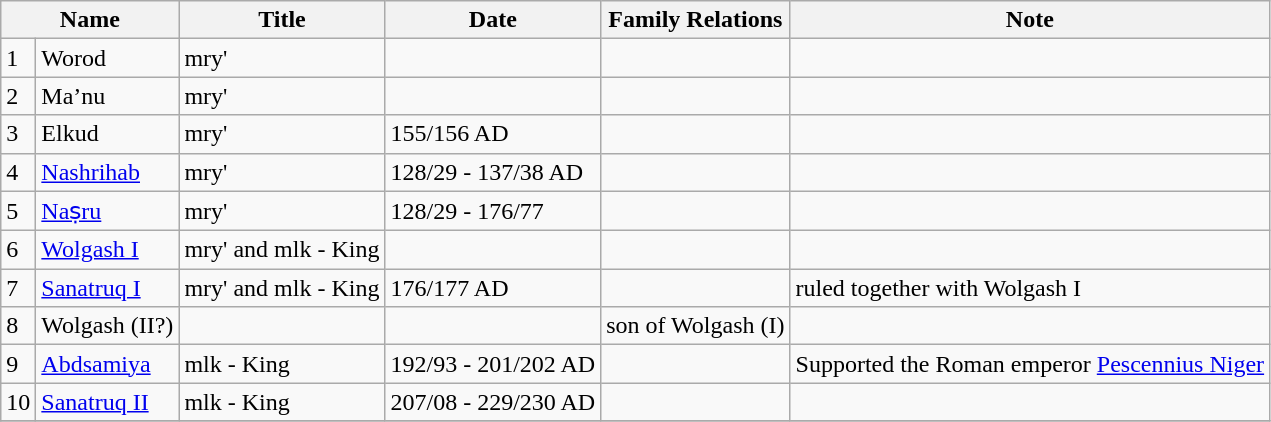<table class="wikitable">
<tr>
<th colspan=2>Name</th>
<th>Title</th>
<th>Date</th>
<th>Family Relations</th>
<th>Note</th>
</tr>
<tr>
<td>1</td>
<td>Worod</td>
<td>mry'</td>
<td></td>
<td></td>
<td></td>
</tr>
<tr>
<td>2</td>
<td>Ma’nu</td>
<td>mry'</td>
<td></td>
<td></td>
<td></td>
</tr>
<tr>
<td>3</td>
<td>Elkud</td>
<td>mry'</td>
<td>155/156 AD</td>
<td></td>
<td></td>
</tr>
<tr>
<td>4</td>
<td><a href='#'>Nashrihab</a></td>
<td>mry'</td>
<td>128/29 - 137/38 AD</td>
<td></td>
<td></td>
</tr>
<tr>
<td>5</td>
<td><a href='#'>Naṣru</a></td>
<td>mry'</td>
<td>128/29 - 176/77</td>
<td></td>
<td></td>
</tr>
<tr>
<td>6</td>
<td><a href='#'>Wolgash I</a></td>
<td>mry' and mlk - King</td>
<td></td>
<td></td>
<td></td>
</tr>
<tr>
<td>7</td>
<td><a href='#'>Sanatruq I</a></td>
<td>mry' and mlk - King</td>
<td>176/177 AD</td>
<td></td>
<td>ruled together with Wolgash I</td>
</tr>
<tr>
<td>8</td>
<td>Wolgash (II?)</td>
<td></td>
<td></td>
<td>son of Wolgash (I)</td>
<td></td>
</tr>
<tr>
<td>9</td>
<td><a href='#'>Abdsamiya</a></td>
<td>mlk - King</td>
<td>192/93 - 201/202 AD</td>
<td></td>
<td>Supported the Roman emperor <a href='#'>Pescennius Niger</a></td>
</tr>
<tr>
<td>10</td>
<td><a href='#'>Sanatruq II</a></td>
<td>mlk - King</td>
<td>207/08 - 229/230 AD</td>
<td></td>
<td></td>
</tr>
<tr>
</tr>
</table>
